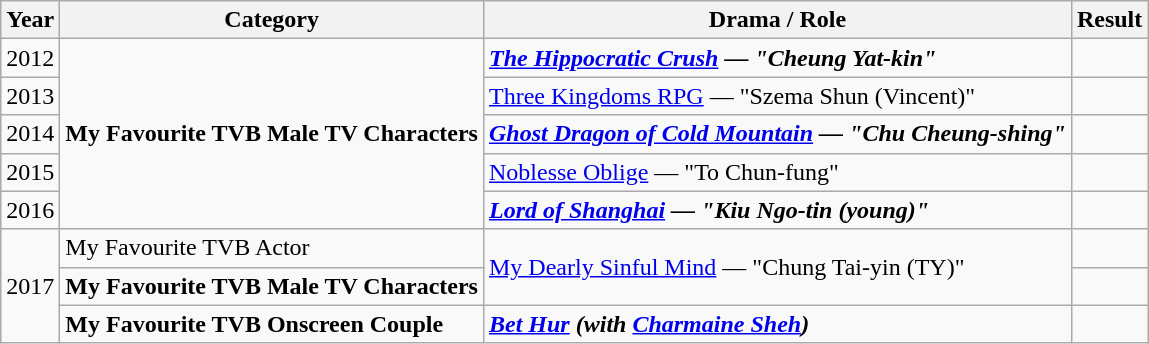<table class="wikitable sortable">
<tr>
<th>Year</th>
<th>Category</th>
<th>Drama / Role</th>
<th>Result</th>
</tr>
<tr>
<td>2012</td>
<td rowspan=5><strong>My Favourite TVB Male TV Characters</strong></td>
<td><strong><em><a href='#'>The Hippocratic Crush</a><em> — "Cheung Yat-kin"<strong></td>
<td></td>
</tr>
<tr>
<td>2013</td>
<td></em></strong><a href='#'>Three Kingdoms RPG</a></em> — "Szema Shun (Vincent)"</strong></td>
<td></td>
</tr>
<tr>
<td>2014</td>
<td><strong><em><a href='#'>Ghost Dragon of Cold Mountain</a><em> — "Chu Cheung-shing"<strong></td>
<td></td>
</tr>
<tr>
<td>2015</td>
<td></em></strong><a href='#'>Noblesse Oblige</a></em> — "To Chun-fung"</strong></td>
<td></td>
</tr>
<tr>
<td>2016</td>
<td><strong><em><a href='#'>Lord of Shanghai</a><em> — "Kiu Ngo-tin (young)"<strong></td>
<td></td>
</tr>
<tr>
<td rowspan=3>2017</td>
<td>My Favourite TVB Actor</td>
<td rowspan=2></em></strong><a href='#'>My Dearly Sinful Mind</a></em> — "Chung Tai-yin (TY)"</strong></td>
<td></td>
</tr>
<tr>
<td><strong>My Favourite TVB Male TV Characters</strong></td>
<td></td>
</tr>
<tr>
<td><strong>My Favourite TVB Onscreen Couple</strong></td>
<td><strong><em><a href='#'>Bet Hur</a><em> (with <a href='#'>Charmaine Sheh</a>) <strong></td>
<td></td>
</tr>
</table>
